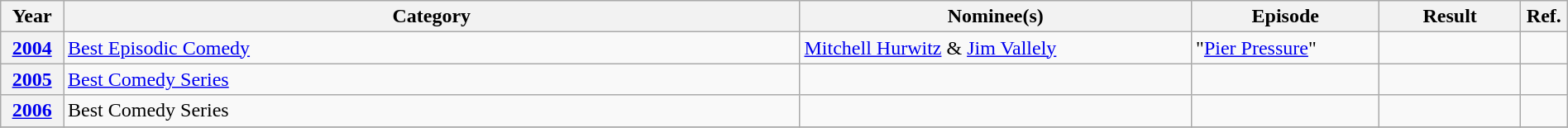<table class="wikitable plainrowheaders" width=100%>
<tr>
<th scope="col" width="4%">Year</th>
<th scope="col" width="47%">Category</th>
<th scope="col" width="25%">Nominee(s)</th>
<th scope="col" width="12%">Episode</th>
<th scope="col" width="9%">Result</th>
<th scope="col" width="3%">Ref.</th>
</tr>
<tr>
<th scope="row"><a href='#'>2004</a></th>
<td><a href='#'>Best Episodic Comedy</a></td>
<td><a href='#'>Mitchell Hurwitz</a> & <a href='#'>Jim Vallely</a></td>
<td>"<a href='#'>Pier Pressure</a>"</td>
<td></td>
<td style="text-align:center;"></td>
</tr>
<tr>
<th scope="row"><a href='#'>2005</a></th>
<td><a href='#'>Best Comedy Series</a></td>
<td></td>
<td></td>
<td></td>
<td style="text-align:center;"></td>
</tr>
<tr>
<th scope="row"><a href='#'>2006</a></th>
<td>Best Comedy Series</td>
<td></td>
<td></td>
<td></td>
<td style="text-align:center;"></td>
</tr>
<tr>
</tr>
</table>
